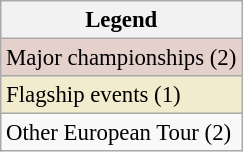<table class="wikitable" style="font-size:95%;">
<tr>
<th>Legend</th>
</tr>
<tr style="background:#e5d1cb;">
<td>Major championships (2)</td>
</tr>
<tr style="background:#f2ecce;">
<td>Flagship events (1)</td>
</tr>
<tr>
<td>Other European Tour (2)</td>
</tr>
</table>
